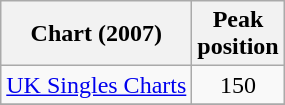<table class="wikitable">
<tr>
<th align="left">Chart (2007)</th>
<th align="left">Peak<br>position</th>
</tr>
<tr>
<td align="left"><a href='#'>UK Singles Charts</a></td>
<td align="center">150</td>
</tr>
<tr>
</tr>
</table>
